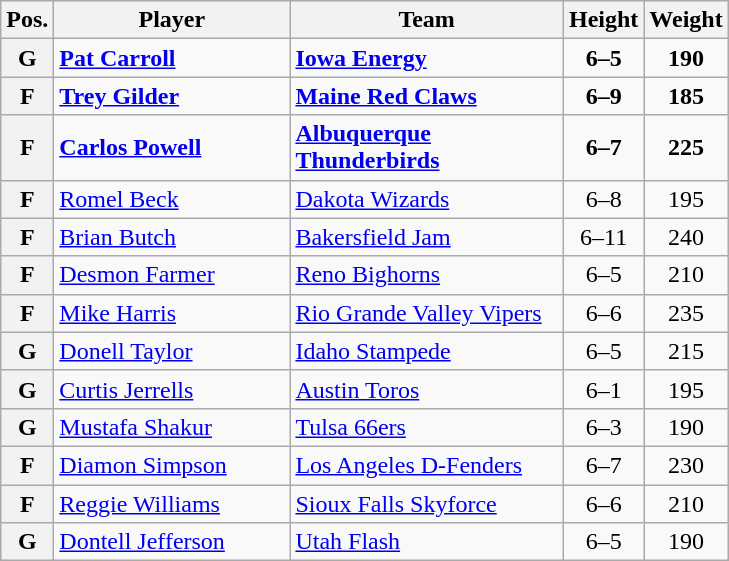<table class="wikitable">
<tr>
<th>Pos.</th>
<th style="width:150px;">Player</th>
<th width=175>Team</th>
<th>Height</th>
<th>Weight</th>
</tr>
<tr>
<th>G</th>
<td><strong><a href='#'>Pat Carroll</a></strong></td>
<td><strong><a href='#'>Iowa Energy</a></strong></td>
<td align=center><strong>6–5</strong></td>
<td align=center><strong>190</strong></td>
</tr>
<tr>
<th>F</th>
<td><strong><a href='#'>Trey Gilder</a></strong></td>
<td><strong><a href='#'>Maine Red Claws</a></strong></td>
<td align=center><strong>6–9</strong></td>
<td align=center><strong>185</strong></td>
</tr>
<tr>
<th>F</th>
<td><strong><a href='#'>Carlos Powell</a></strong></td>
<td><strong><a href='#'>Albuquerque Thunderbirds</a></strong></td>
<td align=center><strong>6–7</strong></td>
<td align=center><strong>225</strong></td>
</tr>
<tr>
<th>F</th>
<td><a href='#'>Romel Beck</a></td>
<td><a href='#'>Dakota Wizards</a></td>
<td align=center>6–8</td>
<td align=center>195</td>
</tr>
<tr>
<th>F</th>
<td><a href='#'>Brian Butch</a></td>
<td><a href='#'>Bakersfield Jam</a></td>
<td align=center>6–11</td>
<td align=center>240</td>
</tr>
<tr>
<th>F</th>
<td><a href='#'>Desmon Farmer</a></td>
<td><a href='#'>Reno Bighorns</a></td>
<td align=center>6–5</td>
<td align=center>210</td>
</tr>
<tr>
<th>F</th>
<td><a href='#'>Mike Harris</a></td>
<td><a href='#'>Rio Grande Valley Vipers</a></td>
<td align=center>6–6</td>
<td align=center>235</td>
</tr>
<tr>
<th>G</th>
<td><a href='#'>Donell Taylor</a></td>
<td><a href='#'>Idaho Stampede</a></td>
<td align=center>6–5</td>
<td align=center>215</td>
</tr>
<tr>
<th>G</th>
<td><a href='#'>Curtis Jerrells</a></td>
<td><a href='#'>Austin Toros</a></td>
<td align=center>6–1</td>
<td align=center>195</td>
</tr>
<tr>
<th>G</th>
<td><a href='#'>Mustafa Shakur</a></td>
<td><a href='#'>Tulsa 66ers</a></td>
<td align=center>6–3</td>
<td align=center>190</td>
</tr>
<tr>
<th>F</th>
<td><a href='#'>Diamon Simpson</a></td>
<td><a href='#'>Los Angeles D-Fenders</a></td>
<td align=center>6–7</td>
<td align=center>230</td>
</tr>
<tr>
<th>F</th>
<td><a href='#'>Reggie Williams</a></td>
<td><a href='#'>Sioux Falls Skyforce</a></td>
<td align=center>6–6</td>
<td align=center>210</td>
</tr>
<tr>
<th>G</th>
<td><a href='#'>Dontell Jefferson</a></td>
<td><a href='#'>Utah Flash</a></td>
<td align=center>6–5</td>
<td align=center>190</td>
</tr>
</table>
